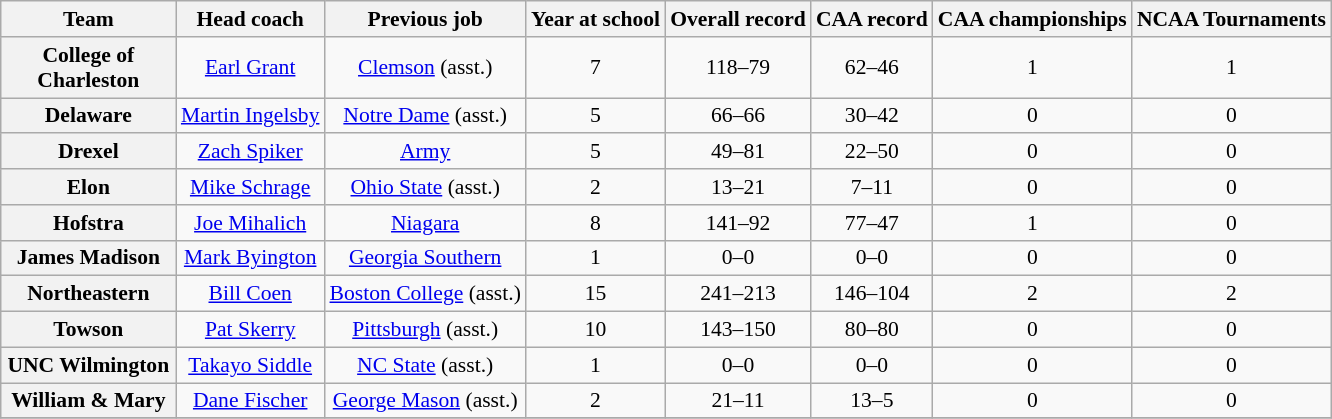<table class="wikitable sortable" style="text-align: center;font-size:90%;">
<tr>
<th width="110">Team</th>
<th>Head coach</th>
<th>Previous job</th>
<th>Year at school</th>
<th>Overall record</th>
<th>CAA record</th>
<th>CAA championships</th>
<th>NCAA Tournaments</th>
</tr>
<tr>
<th style=>College of Charleston</th>
<td><a href='#'>Earl Grant</a></td>
<td><a href='#'>Clemson</a> (asst.)</td>
<td>7</td>
<td>118–79</td>
<td>62–46</td>
<td>1</td>
<td>1</td>
</tr>
<tr>
<th style=>Delaware</th>
<td><a href='#'>Martin Ingelsby</a></td>
<td><a href='#'>Notre Dame</a> (asst.)</td>
<td>5</td>
<td>66–66</td>
<td>30–42</td>
<td>0</td>
<td>0</td>
</tr>
<tr>
<th style=>Drexel</th>
<td><a href='#'>Zach Spiker</a></td>
<td><a href='#'>Army</a></td>
<td>5</td>
<td>49–81</td>
<td>22–50</td>
<td>0</td>
<td>0</td>
</tr>
<tr>
<th style=>Elon</th>
<td><a href='#'>Mike Schrage</a></td>
<td><a href='#'>Ohio State</a> (asst.)</td>
<td>2</td>
<td>13–21</td>
<td>7–11</td>
<td>0</td>
<td>0</td>
</tr>
<tr>
<th style=>Hofstra</th>
<td><a href='#'>Joe Mihalich</a></td>
<td><a href='#'>Niagara</a></td>
<td>8</td>
<td>141–92</td>
<td>77–47</td>
<td>1</td>
<td>0</td>
</tr>
<tr>
<th style=>James Madison</th>
<td><a href='#'>Mark Byington</a></td>
<td><a href='#'>Georgia Southern</a></td>
<td>1</td>
<td>0–0</td>
<td>0–0</td>
<td>0</td>
<td>0</td>
</tr>
<tr>
<th style=>Northeastern</th>
<td><a href='#'>Bill Coen</a></td>
<td><a href='#'>Boston College</a> (asst.)</td>
<td>15</td>
<td>241–213</td>
<td>146–104</td>
<td>2</td>
<td>2</td>
</tr>
<tr>
<th style=>Towson</th>
<td><a href='#'>Pat Skerry</a></td>
<td><a href='#'>Pittsburgh</a> (asst.)</td>
<td>10</td>
<td>143–150</td>
<td>80–80</td>
<td>0</td>
<td>0</td>
</tr>
<tr>
<th style=>UNC Wilmington</th>
<td><a href='#'>Takayo Siddle</a></td>
<td><a href='#'>NC State</a> (asst.)</td>
<td>1</td>
<td>0–0</td>
<td>0–0</td>
<td>0</td>
<td>0</td>
</tr>
<tr>
<th style=>William & Mary</th>
<td><a href='#'>Dane Fischer</a></td>
<td><a href='#'>George Mason</a> (asst.)</td>
<td>2</td>
<td>21–11</td>
<td>13–5</td>
<td>0</td>
<td>0</td>
</tr>
<tr>
</tr>
</table>
